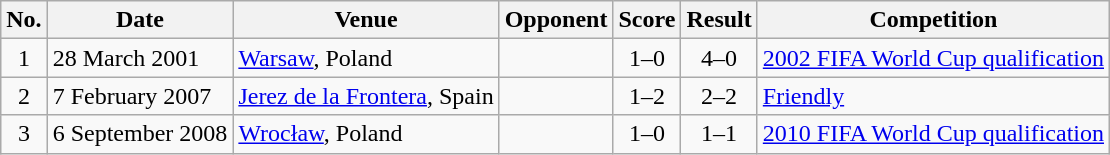<table class="wikitable sortable">
<tr>
<th scope="col">No.</th>
<th scope="col">Date</th>
<th scope="col">Venue</th>
<th scope="col">Opponent</th>
<th scope="col">Score</th>
<th scope="col">Result</th>
<th scope="col">Competition</th>
</tr>
<tr>
<td align="center">1</td>
<td>28 March 2001</td>
<td><a href='#'>Warsaw</a>, Poland</td>
<td></td>
<td align="center">1–0</td>
<td align="center">4–0</td>
<td><a href='#'>2002 FIFA World Cup qualification</a></td>
</tr>
<tr>
<td align="center">2</td>
<td>7 February 2007</td>
<td><a href='#'>Jerez de la Frontera</a>, Spain</td>
<td></td>
<td align="center">1–2</td>
<td align="center">2–2</td>
<td><a href='#'>Friendly</a></td>
</tr>
<tr>
<td align="center">3</td>
<td>6 September 2008</td>
<td><a href='#'>Wrocław</a>, Poland</td>
<td></td>
<td align="center">1–0</td>
<td align="center">1–1</td>
<td><a href='#'>2010 FIFA World Cup qualification</a></td>
</tr>
</table>
